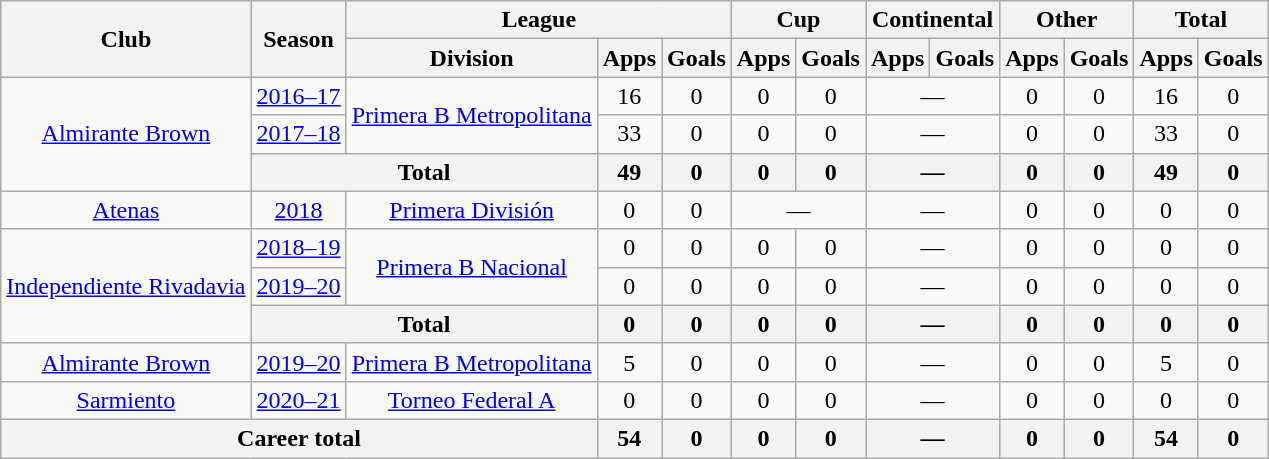<table class="wikitable" style="text-align:center">
<tr>
<th rowspan="2">Club</th>
<th rowspan="2">Season</th>
<th colspan="3">League</th>
<th colspan="2">Cup</th>
<th colspan="2">Continental</th>
<th colspan="2">Other</th>
<th colspan="2">Total</th>
</tr>
<tr>
<th>Division</th>
<th>Apps</th>
<th>Goals</th>
<th>Apps</th>
<th>Goals</th>
<th>Apps</th>
<th>Goals</th>
<th>Apps</th>
<th>Goals</th>
<th>Apps</th>
<th>Goals</th>
</tr>
<tr>
<td rowspan="3"><a href='#'>Almirante Brown</a></td>
<td><a href='#'>2016–17</a></td>
<td rowspan="2"><a href='#'>Primera B Metropolitana</a></td>
<td>16</td>
<td>0</td>
<td>0</td>
<td>0</td>
<td colspan="2">—</td>
<td>0</td>
<td>0</td>
<td>16</td>
<td>0</td>
</tr>
<tr>
<td><a href='#'>2017–18</a></td>
<td>33</td>
<td>0</td>
<td>0</td>
<td>0</td>
<td colspan="2">—</td>
<td>0</td>
<td>0</td>
<td>33</td>
<td>0</td>
</tr>
<tr>
<th colspan="2">Total</th>
<th>49</th>
<th>0</th>
<th>0</th>
<th>0</th>
<th colspan="2">—</th>
<th>0</th>
<th>0</th>
<th>49</th>
<th>0</th>
</tr>
<tr>
<td rowspan="1"><a href='#'>Atenas</a></td>
<td><a href='#'>2018</a></td>
<td rowspan="1"><a href='#'>Primera División</a></td>
<td>0</td>
<td>0</td>
<td colspan="2">—</td>
<td colspan="2">—</td>
<td>0</td>
<td>0</td>
<td>0</td>
<td>0</td>
</tr>
<tr>
<td rowspan="3"><a href='#'>Independiente Rivadavia</a></td>
<td><a href='#'>2018–19</a></td>
<td rowspan="2"><a href='#'>Primera B Nacional</a></td>
<td>0</td>
<td>0</td>
<td>0</td>
<td>0</td>
<td colspan="2">—</td>
<td>0</td>
<td>0</td>
<td>0</td>
<td>0</td>
</tr>
<tr>
<td><a href='#'>2019–20</a></td>
<td>0</td>
<td>0</td>
<td>0</td>
<td>0</td>
<td colspan="2">—</td>
<td>0</td>
<td>0</td>
<td>0</td>
<td>0</td>
</tr>
<tr>
<th colspan="2">Total</th>
<th>0</th>
<th>0</th>
<th>0</th>
<th>0</th>
<th colspan="2">—</th>
<th>0</th>
<th>0</th>
<th>0</th>
<th>0</th>
</tr>
<tr>
<td rowspan="1"><a href='#'>Almirante Brown</a></td>
<td><a href='#'>2019–20</a></td>
<td rowspan="1"><a href='#'>Primera B Metropolitana</a></td>
<td>5</td>
<td>0</td>
<td>0</td>
<td>0</td>
<td colspan="2">—</td>
<td>0</td>
<td>0</td>
<td>5</td>
<td>0</td>
</tr>
<tr>
<td rowspan="1"><a href='#'>Sarmiento</a></td>
<td><a href='#'>2020–21</a></td>
<td rowspan="1"><a href='#'>Torneo Federal A</a></td>
<td>0</td>
<td>0</td>
<td>0</td>
<td>0</td>
<td colspan="2">—</td>
<td>0</td>
<td>0</td>
<td>0</td>
<td>0</td>
</tr>
<tr>
<th colspan="3">Career total</th>
<th>54</th>
<th>0</th>
<th>0</th>
<th>0</th>
<th colspan="2">—</th>
<th>0</th>
<th>0</th>
<th>54</th>
<th>0</th>
</tr>
</table>
